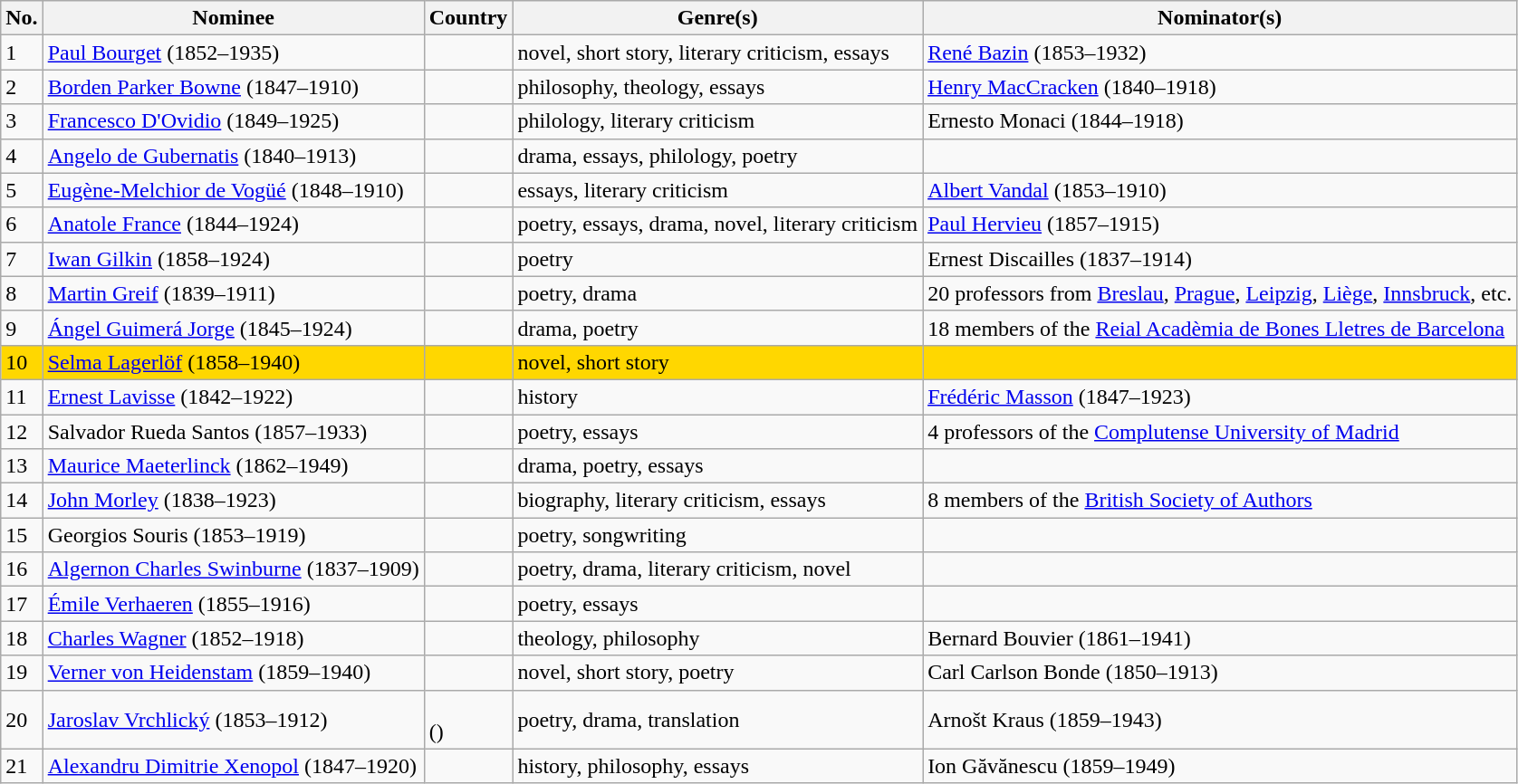<table class="sortable wikitable mw-collapsible">
<tr>
<th scope=col>No.</th>
<th scope=col>Nominee</th>
<th scope=col>Country</th>
<th scope=col>Genre(s)</th>
<th scope=col>Nominator(s)</th>
</tr>
<tr>
<td>1</td>
<td><a href='#'>Paul Bourget</a> (1852–1935)</td>
<td></td>
<td>novel, short story, literary criticism, essays</td>
<td><a href='#'>René Bazin</a> (1853–1932)</td>
</tr>
<tr>
<td>2</td>
<td><a href='#'>Borden Parker Bowne</a> (1847–1910)</td>
<td></td>
<td>philosophy, theology, essays</td>
<td><a href='#'>Henry MacCracken</a> (1840–1918)</td>
</tr>
<tr>
<td>3</td>
<td><a href='#'>Francesco D'Ovidio</a> (1849–1925)</td>
<td></td>
<td>philology, literary criticism</td>
<td>Ernesto Monaci (1844–1918)</td>
</tr>
<tr>
<td>4</td>
<td><a href='#'>Angelo de Gubernatis</a> (1840–1913)</td>
<td></td>
<td>drama, essays, philology, poetry</td>
<td></td>
</tr>
<tr>
<td>5</td>
<td><a href='#'>Eugène-Melchior de Vogüé</a> (1848–1910)</td>
<td></td>
<td>essays, literary criticism</td>
<td><a href='#'>Albert Vandal</a> (1853–1910)</td>
</tr>
<tr>
<td>6</td>
<td><a href='#'>Anatole France</a> (1844–1924)</td>
<td></td>
<td>poetry, essays, drama, novel, literary criticism</td>
<td><a href='#'>Paul Hervieu</a> (1857–1915)</td>
</tr>
<tr>
<td>7</td>
<td><a href='#'>Iwan Gilkin</a> (1858–1924)</td>
<td></td>
<td>poetry</td>
<td>Ernest Discailles (1837–1914)</td>
</tr>
<tr>
<td>8</td>
<td><a href='#'>Martin Greif</a> (1839–1911)</td>
<td></td>
<td>poetry, drama</td>
<td>20 professors from <a href='#'>Breslau</a>, <a href='#'>Prague</a>, <a href='#'>Leipzig</a>, <a href='#'>Liège</a>, <a href='#'>Innsbruck</a>, etc.</td>
</tr>
<tr>
<td>9</td>
<td><a href='#'>Ángel Guimerá Jorge</a> (1845–1924)</td>
<td></td>
<td>drama, poetry</td>
<td>18 members of the <a href='#'>Reial Acadèmia de Bones Lletres de Barcelona</a></td>
</tr>
<tr>
<td style="background:gold;white-space:nowrap">10</td>
<td style="background:gold;white-space:nowrap"><a href='#'>Selma Lagerlöf</a> (1858–1940)</td>
<td style="background:gold;white-space:nowrap"></td>
<td style="background:gold;white-space:nowrap">novel, short story</td>
<td style="background:gold;white-space:nowrap"></td>
</tr>
<tr>
<td>11</td>
<td><a href='#'>Ernest Lavisse</a> (1842–1922)</td>
<td></td>
<td>history</td>
<td><a href='#'>Frédéric Masson</a> (1847–1923)</td>
</tr>
<tr>
<td>12</td>
<td>Salvador Rueda Santos (1857–1933)</td>
<td></td>
<td>poetry, essays</td>
<td>4 professors of the <a href='#'>Complutense University of Madrid</a></td>
</tr>
<tr>
<td>13</td>
<td><a href='#'>Maurice Maeterlinck</a> (1862–1949)</td>
<td></td>
<td>drama, poetry, essays</td>
<td></td>
</tr>
<tr>
<td>14</td>
<td><a href='#'>John Morley</a> (1838–1923)</td>
<td></td>
<td>biography, literary criticism, essays</td>
<td>8 members of the <a href='#'>British Society of Authors</a></td>
</tr>
<tr>
<td>15</td>
<td>Georgios Souris (1853–1919)</td>
<td></td>
<td>poetry, songwriting</td>
<td></td>
</tr>
<tr>
<td>16</td>
<td><a href='#'>Algernon Charles Swinburne</a> (1837–1909)</td>
<td></td>
<td>poetry, drama, literary criticism, novel</td>
<td></td>
</tr>
<tr>
<td>17</td>
<td><a href='#'>Émile Verhaeren</a> (1855–1916)</td>
<td></td>
<td>poetry, essays</td>
<td></td>
</tr>
<tr>
<td>18</td>
<td><a href='#'>Charles Wagner</a> (1852–1918)</td>
<td></td>
<td>theology, philosophy</td>
<td>Bernard Bouvier (1861–1941)</td>
</tr>
<tr>
<td>19</td>
<td><a href='#'>Verner von Heidenstam</a> (1859–1940)</td>
<td></td>
<td>novel, short story, poetry</td>
<td>Carl Carlson Bonde (1850–1913)</td>
</tr>
<tr>
<td>20</td>
<td><a href='#'>Jaroslav Vrchlický</a> (1853–1912)</td>
<td><br>()</td>
<td>poetry, drama, translation</td>
<td>Arnošt Kraus (1859–1943)</td>
</tr>
<tr>
<td>21</td>
<td><a href='#'>Alexandru Dimitrie Xenopol</a> (1847–1920)</td>
<td></td>
<td>history, philosophy, essays</td>
<td>Ion Găvănescu (1859–1949)</td>
</tr>
</table>
